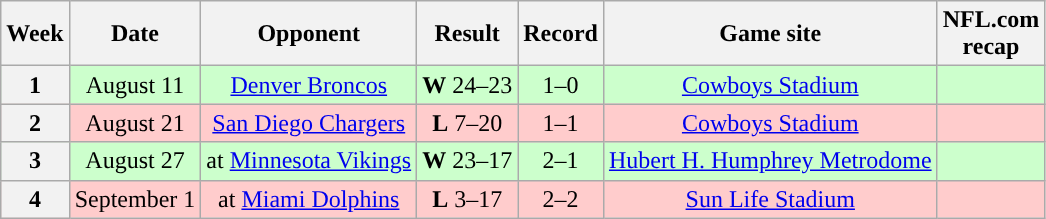<table class="wikitable" "align=center">
<tr>
<th>Week</th>
<th>Date</th>
<th>Opponent</th>
<th>Result</th>
<th>Record</th>
<th>Game site</th>
<th>NFL.com<br>recap</th>
</tr>
<tr style="background:#cfc">
<th>1</th>
<td style="text-align:center;">August 11</td>
<td style="text-align:center;"><a href='#'>Denver Broncos</a></td>
<td style="text-align:center;"><strong>W</strong> 24–23</td>
<td style="text-align:center;">1–0</td>
<td style="text-align:center;"><a href='#'>Cowboys Stadium</a></td>
<td style="text-align:center;"></td>
</tr>
<tr style="background:#ffcccc">
<th>2</th>
<td style="text-align:center;">August 21</td>
<td style="text-align:center;"><a href='#'>San Diego Chargers</a></td>
<td style="text-align:center;"><strong>L</strong> 7–20</td>
<td style="text-align:center;">1–1</td>
<td style="text-align:center;"><a href='#'>Cowboys Stadium</a></td>
<td style="text-align:center;"></td>
</tr>
<tr style="background:#cfc">
<th>3</th>
<td style="text-align:center;">August 27</td>
<td style="text-align:center;">at <a href='#'>Minnesota Vikings</a></td>
<td style="text-align:center;"><strong>W</strong> 23–17</td>
<td style="text-align:center;">2–1</td>
<td style="text-align:center;"><a href='#'>Hubert H. Humphrey Metrodome</a></td>
<td style="text-align:center;"></td>
</tr>
<tr style="background:#ffcccc">
<th>4</th>
<td style="text-align:center;">September 1</td>
<td style="text-align:center;">at <a href='#'>Miami Dolphins</a></td>
<td style="text-align:center;"><strong>L</strong> 3–17</td>
<td style="text-align:center;">2–2</td>
<td style="text-align:center;"><a href='#'>Sun Life Stadium</a></td>
<td style="text-align:center;"></td>
</tr>
</table>
